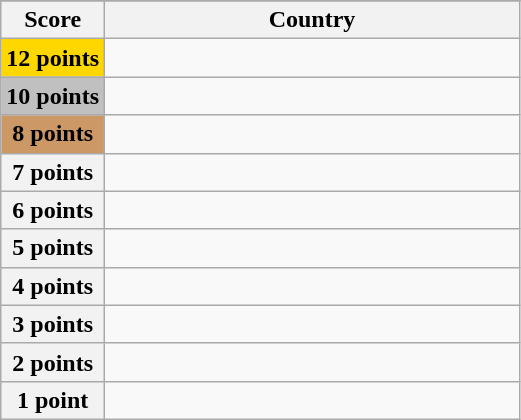<table class="wikitable">
<tr>
</tr>
<tr>
<th scope="col" width="20%">Score</th>
<th scope="col">Country</th>
</tr>
<tr>
<th scope="row" style="background:gold">12 points</th>
<td></td>
</tr>
<tr>
<th scope="row" style="background:silver">10 points</th>
<td></td>
</tr>
<tr>
<th scope="row" style="background:#CC9966">8 points</th>
<td></td>
</tr>
<tr>
<th scope="row">7 points</th>
<td></td>
</tr>
<tr>
<th scope="row">6 points</th>
<td></td>
</tr>
<tr>
<th scope="row">5 points</th>
<td></td>
</tr>
<tr>
<th scope="row">4 points</th>
<td></td>
</tr>
<tr>
<th scope="row">3 points</th>
<td></td>
</tr>
<tr>
<th scope="row">2 points</th>
<td></td>
</tr>
<tr>
<th scope="row">1 point</th>
<td></td>
</tr>
</table>
